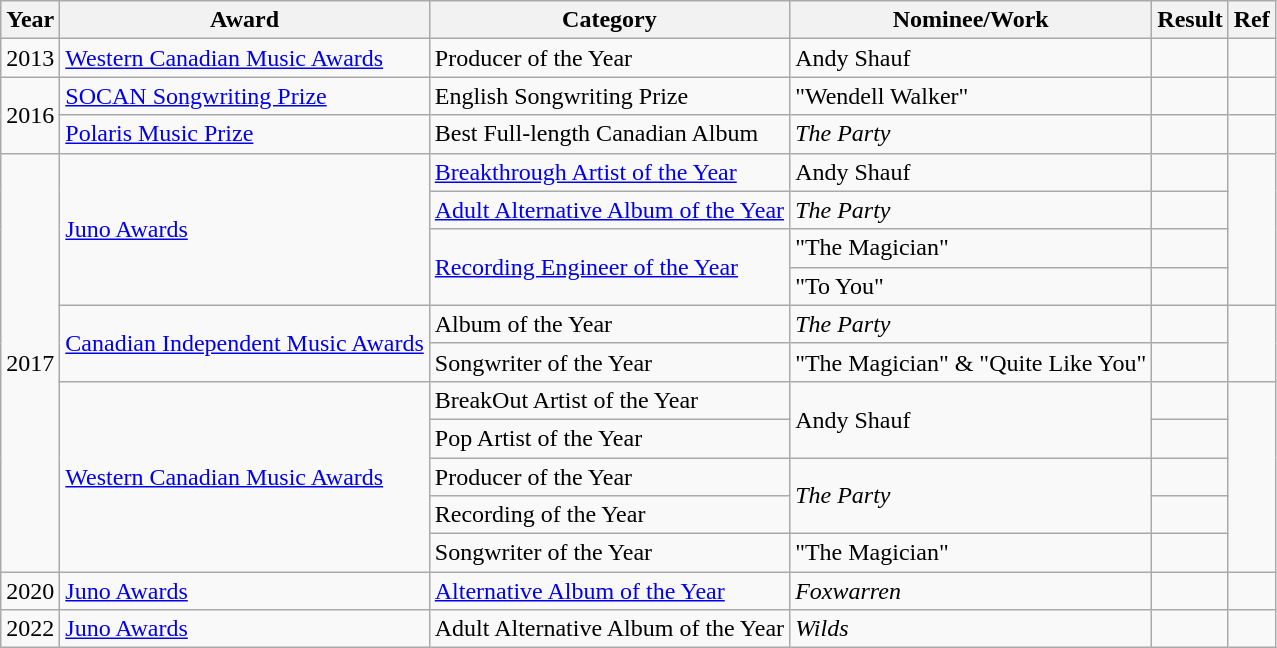<table class="wikitable">
<tr>
<th>Year</th>
<th>Award</th>
<th>Category</th>
<th>Nominee/Work</th>
<th>Result</th>
<th>Ref</th>
</tr>
<tr>
<td>2013</td>
<td><a href='#'>Western Canadian Music Awards</a></td>
<td>Producer of the Year</td>
<td>Andy Shauf</td>
<td></td>
<td></td>
</tr>
<tr>
<td rowspan=2>2016</td>
<td><a href='#'>SOCAN Songwriting Prize</a></td>
<td>English Songwriting Prize</td>
<td>"Wendell Walker"</td>
<td></td>
<td></td>
</tr>
<tr>
<td><a href='#'>Polaris Music Prize</a></td>
<td>Best Full-length Canadian Album</td>
<td><em>The Party</em></td>
<td></td>
<td></td>
</tr>
<tr>
<td rowspan=11>2017</td>
<td rowspan=4><a href='#'>Juno Awards</a></td>
<td><a href='#'>Breakthrough Artist of the Year</a></td>
<td>Andy Shauf</td>
<td></td>
<td rowspan=4></td>
</tr>
<tr>
<td><a href='#'>Adult Alternative Album of the Year</a></td>
<td><em>The Party</em></td>
<td></td>
</tr>
<tr>
<td rowspan=2><a href='#'>Recording Engineer of the Year</a></td>
<td>"The Magician"</td>
<td></td>
</tr>
<tr>
<td>"To You"</td>
<td></td>
</tr>
<tr>
<td rowspan=2><a href='#'>Canadian Independent Music Awards</a></td>
<td>Album of the Year</td>
<td><em>The Party</em></td>
<td></td>
<td rowspan=2></td>
</tr>
<tr>
<td>Songwriter of the Year</td>
<td>"The Magician" & "Quite Like You"</td>
<td></td>
</tr>
<tr>
<td rowspan=5><a href='#'>Western Canadian Music Awards</a></td>
<td>BreakOut Artist of the Year</td>
<td rowspan=2>Andy Shauf</td>
<td></td>
<td rowspan=5></td>
</tr>
<tr>
<td>Pop Artist of the Year</td>
<td></td>
</tr>
<tr>
<td>Producer of the Year</td>
<td rowspan=2><em>The Party</em></td>
<td></td>
</tr>
<tr>
<td>Recording of the Year</td>
<td></td>
</tr>
<tr>
<td>Songwriter of the Year</td>
<td>"The Magician"</td>
<td></td>
</tr>
<tr>
<td>2020</td>
<td><a href='#'>Juno Awards</a></td>
<td><a href='#'>Alternative Album of the Year</a></td>
<td><em>Foxwarren</em></td>
<td></td>
</tr>
<tr>
<td>2022</td>
<td><a href='#'>Juno Awards</a></td>
<td>Adult Alternative Album of the Year</td>
<td><em>Wilds</em></td>
<td></td>
<td></td>
</tr>
</table>
